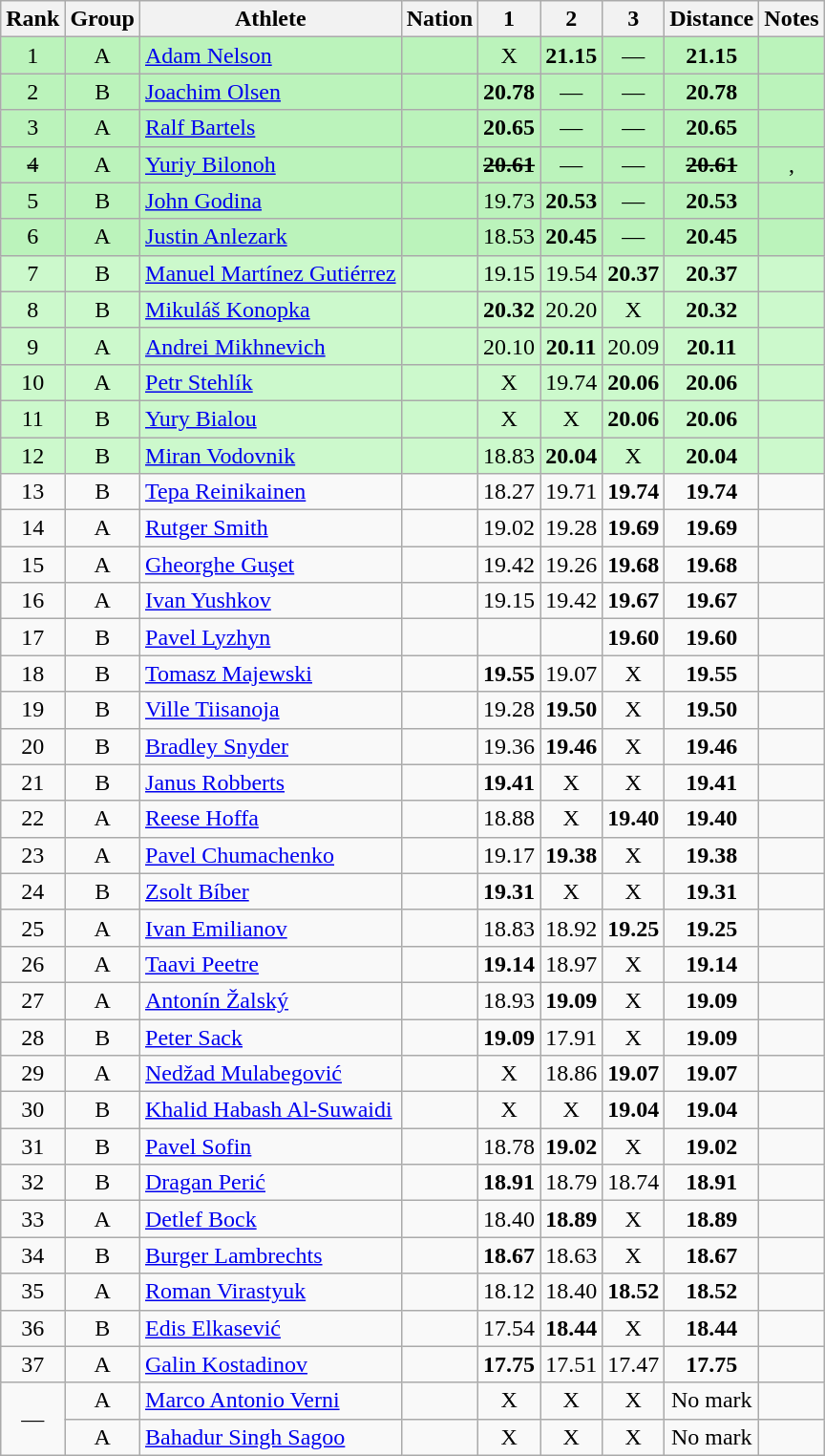<table class="wikitable sortable" style="text-align:center">
<tr>
<th>Rank</th>
<th>Group</th>
<th>Athlete</th>
<th>Nation</th>
<th>1</th>
<th>2</th>
<th>3</th>
<th>Distance</th>
<th>Notes</th>
</tr>
<tr bgcolor=bbf3bb>
<td>1</td>
<td>A</td>
<td align=left><a href='#'>Adam Nelson</a></td>
<td align=left></td>
<td data-sort-value=1.00>X</td>
<td><strong>21.15</strong></td>
<td data-sort-value=1.00>—</td>
<td><strong>21.15</strong></td>
<td></td>
</tr>
<tr bgcolor=bbf3bb>
<td>2</td>
<td>B</td>
<td align=left><a href='#'>Joachim Olsen</a></td>
<td align=left></td>
<td><strong>20.78</strong></td>
<td data-sort-value=1.00>—</td>
<td data-sort-value=1.00>—</td>
<td><strong>20.78</strong></td>
<td></td>
</tr>
<tr bgcolor=bbf3bb>
<td>3</td>
<td>A</td>
<td align=left><a href='#'>Ralf Bartels</a></td>
<td align=left></td>
<td><strong>20.65</strong></td>
<td data-sort-value=1.00>—</td>
<td data-sort-value=1.00>—</td>
<td><strong>20.65</strong></td>
<td></td>
</tr>
<tr bgcolor=bbf3bb>
<td><s>4</s></td>
<td>A</td>
<td align=left><a href='#'>Yuriy Bilonoh</a></td>
<td align=left></td>
<td><s><strong>20.61</strong></s></td>
<td data-sort-value=1.00>—</td>
<td data-sort-value=1.00>—</td>
<td><s><strong>20.61</strong></s></td>
<td>, </td>
</tr>
<tr bgcolor=bbf3bb>
<td>5</td>
<td>B</td>
<td align=left><a href='#'>John Godina</a></td>
<td align=left></td>
<td>19.73</td>
<td><strong>20.53</strong></td>
<td data-sort-value=1.00>—</td>
<td><strong>20.53</strong></td>
<td></td>
</tr>
<tr bgcolor=bbf3bb>
<td>6</td>
<td>A</td>
<td align=left><a href='#'>Justin Anlezark</a></td>
<td align=left></td>
<td>18.53</td>
<td><strong>20.45</strong></td>
<td data-sort-value=1.00>—</td>
<td><strong>20.45</strong></td>
<td></td>
</tr>
<tr bgcolor=ccf9cc>
<td>7</td>
<td>B</td>
<td align=left><a href='#'>Manuel Martínez Gutiérrez</a></td>
<td align=left></td>
<td>19.15</td>
<td>19.54</td>
<td><strong>20.37</strong></td>
<td><strong>20.37</strong></td>
<td></td>
</tr>
<tr bgcolor=ccf9cc>
<td>8</td>
<td>B</td>
<td align=left><a href='#'>Mikuláš Konopka</a></td>
<td align=left></td>
<td><strong>20.32</strong></td>
<td>20.20</td>
<td data-sort-value=1.00>X</td>
<td><strong>20.32</strong></td>
<td></td>
</tr>
<tr bgcolor=ccf9cc>
<td>9</td>
<td>A</td>
<td align=left><a href='#'>Andrei Mikhnevich</a></td>
<td align=left></td>
<td>20.10</td>
<td><strong>20.11</strong></td>
<td>20.09</td>
<td><strong>20.11</strong></td>
<td></td>
</tr>
<tr bgcolor=ccf9cc>
<td>10</td>
<td>A</td>
<td align=left><a href='#'>Petr Stehlík</a></td>
<td align=left></td>
<td data-sort-value=1.00>X</td>
<td>19.74</td>
<td><strong>20.06</strong></td>
<td><strong>20.06</strong></td>
<td></td>
</tr>
<tr bgcolor=ccf9cc>
<td>11</td>
<td>B</td>
<td align=left><a href='#'>Yury Bialou</a></td>
<td align=left></td>
<td data-sort-value=1.00>X</td>
<td data-sort-value=1.00>X</td>
<td><strong>20.06</strong></td>
<td><strong>20.06</strong></td>
<td></td>
</tr>
<tr bgcolor=ccf9cc>
<td>12</td>
<td>B</td>
<td align=left><a href='#'>Miran Vodovnik</a></td>
<td align=left></td>
<td>18.83</td>
<td><strong>20.04</strong></td>
<td data-sort-value=1.00>X</td>
<td><strong>20.04</strong></td>
<td></td>
</tr>
<tr>
<td>13</td>
<td>B</td>
<td align=left><a href='#'>Tepa Reinikainen</a></td>
<td align=left></td>
<td>18.27</td>
<td>19.71</td>
<td><strong>19.74</strong></td>
<td><strong>19.74</strong></td>
<td></td>
</tr>
<tr>
<td>14</td>
<td>A</td>
<td align=left><a href='#'>Rutger Smith</a></td>
<td align=left></td>
<td>19.02</td>
<td>19.28</td>
<td><strong>19.69</strong></td>
<td><strong>19.69</strong></td>
<td></td>
</tr>
<tr>
<td>15</td>
<td>A</td>
<td align=left><a href='#'>Gheorghe Guşet</a></td>
<td align=left></td>
<td>19.42</td>
<td>19.26</td>
<td><strong>19.68</strong></td>
<td><strong>19.68</strong></td>
<td></td>
</tr>
<tr>
<td>16</td>
<td>A</td>
<td align=left><a href='#'>Ivan Yushkov</a></td>
<td align=left></td>
<td>19.15</td>
<td>19.42</td>
<td><strong>19.67</strong></td>
<td><strong>19.67</strong></td>
<td></td>
</tr>
<tr>
<td>17</td>
<td>B</td>
<td align=left><a href='#'>Pavel Lyzhyn</a></td>
<td align=left></td>
<td></td>
<td></td>
<td><strong>19.60</strong></td>
<td><strong>19.60</strong></td>
<td></td>
</tr>
<tr>
<td>18</td>
<td>B</td>
<td align=left><a href='#'>Tomasz Majewski</a></td>
<td align=left></td>
<td><strong>19.55</strong></td>
<td>19.07</td>
<td data-sort-value=1.00>X</td>
<td><strong>19.55</strong></td>
<td></td>
</tr>
<tr>
<td>19</td>
<td>B</td>
<td align=left><a href='#'>Ville Tiisanoja</a></td>
<td align=left></td>
<td>19.28</td>
<td><strong>19.50</strong></td>
<td data-sort-value=1.00>X</td>
<td><strong>19.50</strong></td>
<td></td>
</tr>
<tr>
<td>20</td>
<td>B</td>
<td align=left><a href='#'>Bradley Snyder</a></td>
<td align=left></td>
<td>19.36</td>
<td><strong>19.46</strong></td>
<td data-sort-value=1.00>X</td>
<td><strong>19.46</strong></td>
<td></td>
</tr>
<tr>
<td>21</td>
<td>B</td>
<td align=left><a href='#'>Janus Robberts</a></td>
<td align=left></td>
<td><strong>19.41</strong></td>
<td data-sort-value=1.00>X</td>
<td data-sort-value=1.00>X</td>
<td><strong>19.41</strong></td>
<td></td>
</tr>
<tr>
<td>22</td>
<td>A</td>
<td align=left><a href='#'>Reese Hoffa</a></td>
<td align=left></td>
<td>18.88</td>
<td data-sort-value=1.00>X</td>
<td><strong>19.40</strong></td>
<td><strong>19.40</strong></td>
<td></td>
</tr>
<tr>
<td>23</td>
<td>A</td>
<td align=left><a href='#'>Pavel Chumachenko</a></td>
<td align=left></td>
<td>19.17</td>
<td><strong>19.38</strong></td>
<td data-sort-value=1.00>X</td>
<td><strong>19.38</strong></td>
<td></td>
</tr>
<tr>
<td>24</td>
<td>B</td>
<td align=left><a href='#'>Zsolt Bíber</a></td>
<td align=left></td>
<td><strong>19.31</strong></td>
<td data-sort-value=1.00>X</td>
<td data-sort-value=1.00>X</td>
<td><strong>19.31</strong></td>
<td></td>
</tr>
<tr>
<td>25</td>
<td>A</td>
<td align=left><a href='#'>Ivan Emilianov</a></td>
<td align=left></td>
<td>18.83</td>
<td>18.92</td>
<td><strong>19.25</strong></td>
<td><strong>19.25</strong></td>
<td></td>
</tr>
<tr>
<td>26</td>
<td>A</td>
<td align=left><a href='#'>Taavi Peetre</a></td>
<td align=left></td>
<td><strong>19.14</strong></td>
<td>18.97</td>
<td data-sort-value=1.00>X</td>
<td><strong>19.14</strong></td>
<td></td>
</tr>
<tr>
<td>27</td>
<td>A</td>
<td align=left><a href='#'>Antonín Žalský</a></td>
<td align=left></td>
<td>18.93</td>
<td><strong>19.09</strong></td>
<td data-sort-value=1.00>X</td>
<td><strong>19.09</strong></td>
<td></td>
</tr>
<tr>
<td>28</td>
<td>B</td>
<td align=left><a href='#'>Peter Sack</a></td>
<td align=left></td>
<td><strong>19.09</strong></td>
<td>17.91</td>
<td data-sort-value=1.00>X</td>
<td><strong>19.09</strong></td>
<td></td>
</tr>
<tr>
<td>29</td>
<td>A</td>
<td align=left><a href='#'>Nedžad Mulabegović</a></td>
<td align=left></td>
<td data-sort-value=1.00>X</td>
<td>18.86</td>
<td><strong>19.07</strong></td>
<td><strong>19.07</strong></td>
<td></td>
</tr>
<tr>
<td>30</td>
<td>B</td>
<td align=left><a href='#'>Khalid Habash Al-Suwaidi</a></td>
<td align=left></td>
<td data-sort-value=1.00>X</td>
<td data-sort-value=1.00>X</td>
<td><strong>19.04</strong></td>
<td><strong>19.04</strong></td>
<td></td>
</tr>
<tr>
<td>31</td>
<td>B</td>
<td align=left><a href='#'>Pavel Sofin</a></td>
<td align=left></td>
<td>18.78</td>
<td><strong>19.02</strong></td>
<td data-sort-value=1.00>X</td>
<td><strong>19.02</strong></td>
<td></td>
</tr>
<tr>
<td>32</td>
<td>B</td>
<td align=left><a href='#'>Dragan Perić</a></td>
<td align=left></td>
<td><strong>18.91</strong></td>
<td>18.79</td>
<td>18.74</td>
<td><strong>18.91</strong></td>
<td></td>
</tr>
<tr>
<td>33</td>
<td>A</td>
<td align=left><a href='#'>Detlef Bock</a></td>
<td align=left></td>
<td>18.40</td>
<td><strong>18.89</strong></td>
<td data-sort-value=1.00>X</td>
<td><strong>18.89</strong></td>
<td></td>
</tr>
<tr>
<td>34</td>
<td>B</td>
<td align=left><a href='#'>Burger Lambrechts</a></td>
<td align=left></td>
<td><strong>18.67</strong></td>
<td>18.63</td>
<td data-sort-value=1.00>X</td>
<td><strong>18.67</strong></td>
<td></td>
</tr>
<tr>
<td>35</td>
<td>A</td>
<td align=left><a href='#'>Roman Virastyuk</a></td>
<td align=left></td>
<td>18.12</td>
<td>18.40</td>
<td><strong>18.52</strong></td>
<td><strong>18.52</strong></td>
<td></td>
</tr>
<tr>
<td>36</td>
<td>B</td>
<td align=left><a href='#'>Edis Elkasević</a></td>
<td align=left></td>
<td>17.54</td>
<td><strong>18.44</strong></td>
<td data-sort-value=1.00>X</td>
<td><strong>18.44</strong></td>
<td></td>
</tr>
<tr>
<td>37</td>
<td>A</td>
<td align=left><a href='#'>Galin Kostadinov</a></td>
<td align=left></td>
<td><strong>17.75</strong></td>
<td>17.51</td>
<td>17.47</td>
<td><strong>17.75</strong></td>
<td></td>
</tr>
<tr>
<td rowspan=2 data-sort-value=38>—</td>
<td>A</td>
<td align=left><a href='#'>Marco Antonio Verni</a></td>
<td align=left></td>
<td data-sort-value=1.00>X</td>
<td data-sort-value=1.00>X</td>
<td data-sort-value=1.00>X</td>
<td data-sort-value=1.00>No mark</td>
<td></td>
</tr>
<tr>
<td>A</td>
<td align=left><a href='#'>Bahadur Singh Sagoo</a></td>
<td align=left></td>
<td data-sort-value=1.00>X</td>
<td data-sort-value=1.00>X</td>
<td data-sort-value=1.00>X</td>
<td data-sort-value=1.00>No mark</td>
<td></td>
</tr>
</table>
